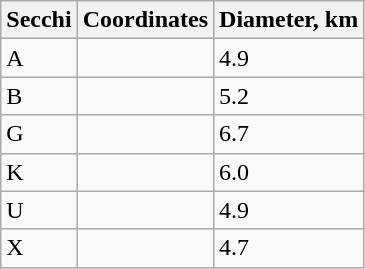<table class="wikitable" align="center">
<tr>
<th>Secchi</th>
<th class="unsortable">Coordinates</th>
<th>Diameter, km</th>
</tr>
<tr>
<td>A</td>
<td></td>
<td>4.9</td>
</tr>
<tr>
<td>B</td>
<td></td>
<td>5.2</td>
</tr>
<tr>
<td>G</td>
<td></td>
<td>6.7</td>
</tr>
<tr>
<td>K</td>
<td></td>
<td>6.0</td>
</tr>
<tr>
<td>U</td>
<td></td>
<td>4.9</td>
</tr>
<tr>
<td>X</td>
<td></td>
<td>4.7</td>
</tr>
</table>
